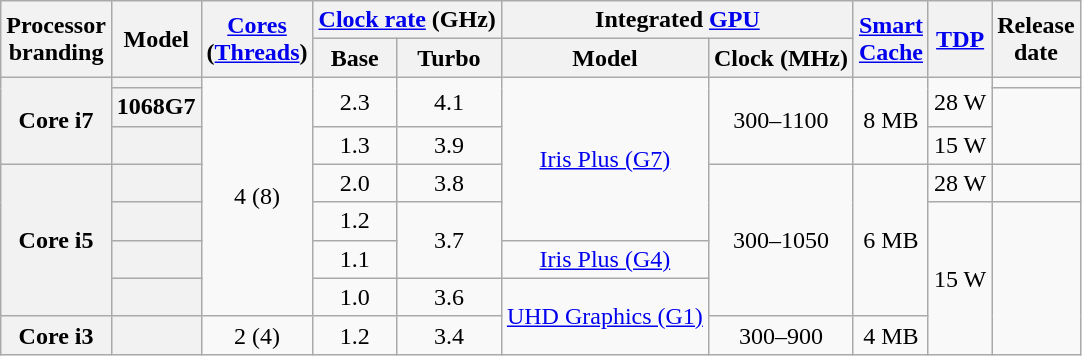<table class="wikitable sortable nowrap" style="text-align: center;">
<tr>
<th class="unsortable" rowspan="2">Processor<br>branding</th>
<th rowspan="2">Model</th>
<th class="unsortable" rowspan="2"><a href='#'>Cores</a><br>(<a href='#'>Threads</a>)</th>
<th colspan="2"><a href='#'>Clock rate</a> (GHz)</th>
<th colspan="2">Integrated <a href='#'>GPU</a></th>
<th class="unsortable" rowspan="2"><a href='#'>Smart<br>Cache</a></th>
<th rowspan="2"><a href='#'>TDP</a></th>
<th rowspan="2">Release<br>date</th>
</tr>
<tr>
<th class="unsortable">Base</th>
<th class="unsortable">Turbo</th>
<th class="unsortable">Model</th>
<th class="unsortable">Clock (MHz)</th>
</tr>
<tr>
<th rowspan="3">Core i7</th>
<th style="text-align:left;" data-sort-value="sku8"></th>
<td rowspan="7">4 (8)</td>
<td rowspan="2">2.3</td>
<td rowspan="2">4.1</td>
<td rowspan="5"><a href='#'>Iris Plus (G7)</a></td>
<td rowspan="3">300–1100</td>
<td rowspan="3">8 MB</td>
<td rowspan="2">28 W</td>
<td></td>
</tr>
<tr>
<th style="text-align:left;" data-sort-value="sku7">1068G7</th>
<td rowspan="2"></td>
</tr>
<tr>
<th style="text-align:left;" data-sort-value="sku6"></th>
<td>1.3</td>
<td>3.9</td>
<td>15 W</td>
</tr>
<tr>
<th rowspan="4">Core i5</th>
<th style="text-align:left;" data-sort-value="sku5"></th>
<td>2.0</td>
<td>3.8</td>
<td rowspan="4">300–1050</td>
<td rowspan="4">6 MB</td>
<td>28 W</td>
<td></td>
</tr>
<tr>
<th style="text-align:left;" data-sort-value="sku4"></th>
<td>1.2</td>
<td rowspan="2">3.7</td>
<td rowspan="4">15 W</td>
<td rowspan="4"></td>
</tr>
<tr>
<th style="text-align:left;" data-sort-value="sku3"></th>
<td>1.1</td>
<td><a href='#'>Iris Plus (G4)</a></td>
</tr>
<tr>
<th style="text-align:left;" data-sort-value="sku2"></th>
<td>1.0</td>
<td>3.6</td>
<td rowspan="2"><a href='#'>UHD Graphics (G1)</a></td>
</tr>
<tr>
<th rowspan=1>Core i3</th>
<th style="text-align:left;" data-sort-value="sku1"></th>
<td>2 (4)</td>
<td>1.2</td>
<td>3.4</td>
<td>300–900</td>
<td>4 MB</td>
</tr>
</table>
